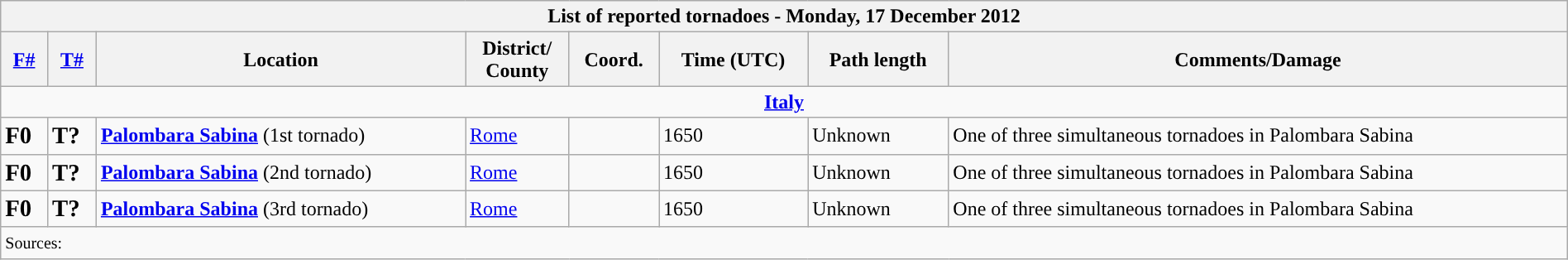<table class="wikitable collapsible" width="100%">
<tr>
<th colspan="8">List of reported tornadoes - Monday, 17 December 2012</th>
</tr>
<tr>
<th><a href='#'>F#</a></th>
<th><a href='#'>T#</a></th>
<th>Location</th>
<th>District/<br>County</th>
<th>Coord.</th>
<th>Time (UTC)</th>
<th>Path length</th>
<th>Comments/Damage</th>
</tr>
<tr>
<td colspan="8" align=center><strong><a href='#'>Italy</a></strong></td>
</tr>
<tr>
<td><big><strong>F0</strong></big></td>
<td><big><strong>T?</strong></big></td>
<td><strong><a href='#'>Palombara Sabina</a></strong> (1st tornado)</td>
<td><a href='#'>Rome</a></td>
<td></td>
<td>1650</td>
<td>Unknown</td>
<td>One of three simultaneous tornadoes in Palombara Sabina</td>
</tr>
<tr>
<td><big><strong>F0</strong></big></td>
<td><big><strong>T?</strong></big></td>
<td><strong><a href='#'>Palombara Sabina</a></strong> (2nd tornado)</td>
<td><a href='#'>Rome</a></td>
<td></td>
<td>1650</td>
<td>Unknown</td>
<td>One of three simultaneous tornadoes in Palombara Sabina</td>
</tr>
<tr>
<td><big><strong>F0</strong></big></td>
<td><big><strong>T?</strong></big></td>
<td><strong><a href='#'>Palombara Sabina</a></strong> (3rd tornado)</td>
<td><a href='#'>Rome</a></td>
<td></td>
<td>1650</td>
<td>Unknown</td>
<td>One of three simultaneous tornadoes in Palombara Sabina</td>
</tr>
<tr>
<td colspan="8"><small>Sources:  </small></td>
</tr>
</table>
